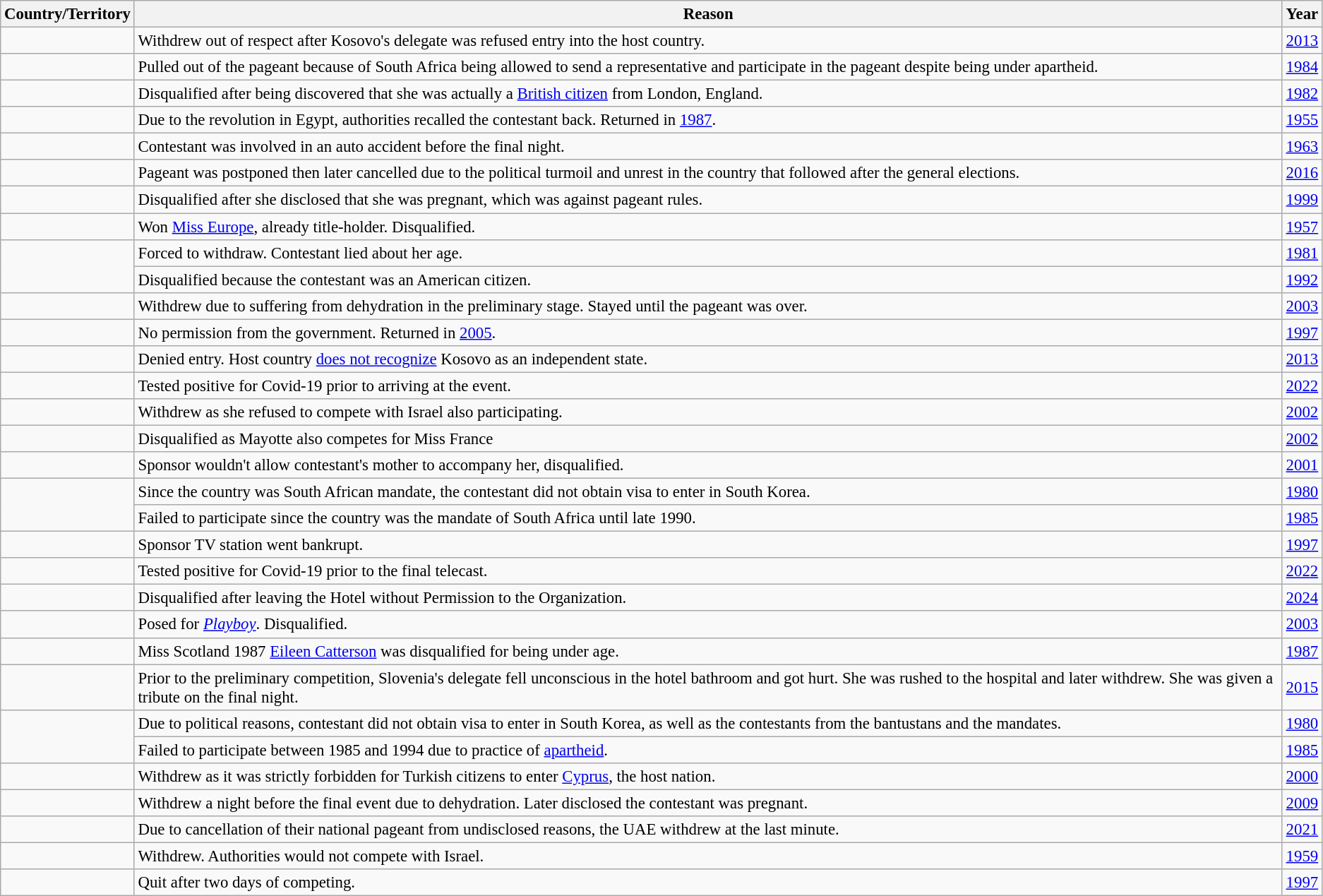<table class="wikitable sortable" style="font-size: 95%;">
<tr>
<th>Country/Territory</th>
<th>Reason</th>
<th>Year</th>
</tr>
<tr>
<td><strong></strong></td>
<td>Withdrew out of respect after Kosovo's delegate was refused entry into the host country.</td>
<td><a href='#'>2013</a></td>
</tr>
<tr>
<td><strong></strong></td>
<td>Pulled out of the pageant because of South Africa being allowed to send a representative and participate in the pageant despite being under apartheid.</td>
<td><a href='#'>1984</a></td>
</tr>
<tr>
<td><strong></strong></td>
<td>Disqualified after being discovered that she was actually a <a href='#'>British citizen</a> from London, England.</td>
<td><a href='#'>1982</a></td>
</tr>
<tr>
<td><strong></strong></td>
<td>Due to the revolution in Egypt, authorities recalled the contestant back. Returned in <a href='#'>1987</a>.</td>
<td><a href='#'>1955</a></td>
</tr>
<tr>
<td><strong></strong></td>
<td>Contestant was involved in an auto accident before the final night.</td>
<td><a href='#'>1963</a></td>
</tr>
<tr>
<td><strong></strong></td>
<td>Pageant was postponed then later cancelled due to the political turmoil and unrest in the country that followed after the general elections.</td>
<td><a href='#'>2016</a></td>
</tr>
<tr>
<td><strong></strong></td>
<td>Disqualified after she disclosed that she was pregnant, which was against pageant rules.</td>
<td><a href='#'>1999</a></td>
</tr>
<tr>
<td><strong></strong></td>
<td>Won <a href='#'>Miss Europe</a>, already title-holder. Disqualified.</td>
<td><a href='#'>1957</a></td>
</tr>
<tr>
<td rowspan="2"><strong></strong></td>
<td>Forced to withdraw. Contestant lied about her age.</td>
<td><a href='#'>1981</a></td>
</tr>
<tr>
<td>Disqualified because the contestant was an American citizen.</td>
<td><a href='#'>1992</a></td>
</tr>
<tr>
<td><strong></strong></td>
<td>Withdrew due to suffering from dehydration in the preliminary stage. Stayed until the pageant was over.</td>
<td><a href='#'>2003</a></td>
</tr>
<tr>
<td><strong></strong></td>
<td>No permission from the government. Returned in <a href='#'>2005</a>.</td>
<td><a href='#'>1997</a></td>
</tr>
<tr>
<td><strong></strong></td>
<td>Denied entry. Host country <a href='#'>does not recognize</a> Kosovo as an independent state.</td>
<td><a href='#'>2013</a></td>
</tr>
<tr>
<td><strong></strong></td>
<td>Tested positive for Covid-19 prior to arriving at the event.</td>
<td><a href='#'>2022</a></td>
</tr>
<tr>
<td><strong></strong></td>
<td>Withdrew as she refused to compete with Israel also participating.</td>
<td><a href='#'>2002</a></td>
</tr>
<tr>
<td><strong></strong></td>
<td>Disqualified as Mayotte also competes for Miss France</td>
<td><a href='#'>2002</a></td>
</tr>
<tr>
<td><strong></strong></td>
<td>Sponsor wouldn't allow contestant's mother to accompany her, disqualified.</td>
<td><a href='#'>2001</a></td>
</tr>
<tr>
<td rowspan="2"><strong></strong></td>
<td>Since the country was South African mandate, the contestant did not obtain visa to enter in South Korea.</td>
<td><a href='#'>1980</a></td>
</tr>
<tr>
<td>Failed to participate since the country was the mandate of South Africa until late 1990.</td>
<td><a href='#'>1985</a></td>
</tr>
<tr>
<td><strong></strong></td>
<td>Sponsor TV station went bankrupt.</td>
<td><a href='#'>1997</a></td>
</tr>
<tr>
<td><strong></strong></td>
<td>Tested positive for Covid-19 prior to the final telecast.</td>
<td><a href='#'>2022</a></td>
</tr>
<tr>
<td><strong></strong></td>
<td>Disqualified after leaving the Hotel without Permission to the Organization.</td>
<td><a href='#'>2024</a></td>
</tr>
<tr>
<td><strong></strong></td>
<td>Posed for <em><a href='#'>Playboy</a></em>. Disqualified.</td>
<td><a href='#'>2003</a></td>
</tr>
<tr>
<td><strong></strong></td>
<td>Miss Scotland 1987 <a href='#'>Eileen Catterson</a> was disqualified for being under age.</td>
<td><a href='#'>1987</a></td>
</tr>
<tr>
<td><strong></strong></td>
<td>Prior to the preliminary competition, Slovenia's delegate fell unconscious in the hotel bathroom and got hurt. She was rushed to the hospital and later withdrew. She was given a tribute on the final night.</td>
<td><a href='#'>2015</a></td>
</tr>
<tr>
<td rowspan="2"><strong></strong></td>
<td>Due to political reasons, contestant did not obtain visa to enter in South Korea, as well as the contestants from the bantustans and the mandates.</td>
<td><a href='#'>1980</a></td>
</tr>
<tr>
<td>Failed to participate between 1985 and 1994 due to practice of <a href='#'>apartheid</a>.</td>
<td><a href='#'>1985</a></td>
</tr>
<tr>
<td><strong></strong></td>
<td>Withdrew as it was strictly forbidden for Turkish citizens to enter <a href='#'>Cyprus</a>, the host nation.</td>
<td><a href='#'>2000</a></td>
</tr>
<tr>
<td><strong></strong></td>
<td>Withdrew a night before the final event due to dehydration. Later disclosed the contestant was pregnant.</td>
<td><a href='#'>2009</a></td>
</tr>
<tr>
<td><strong></strong></td>
<td>Due to cancellation of their national pageant from undisclosed reasons, the UAE withdrew at the last minute.</td>
<td><a href='#'>2021</a></td>
</tr>
<tr>
<td><strong></strong></td>
<td>Withdrew. Authorities would not compete with Israel.</td>
<td><a href='#'>1959</a></td>
</tr>
<tr>
<td><strong></strong></td>
<td>Quit after two days of competing.</td>
<td><a href='#'>1997</a></td>
</tr>
</table>
